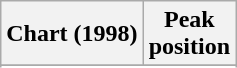<table class="wikitable sortable plainrowheaders">
<tr>
<th>Chart (1998)</th>
<th>Peak<br>position</th>
</tr>
<tr>
</tr>
<tr>
</tr>
</table>
